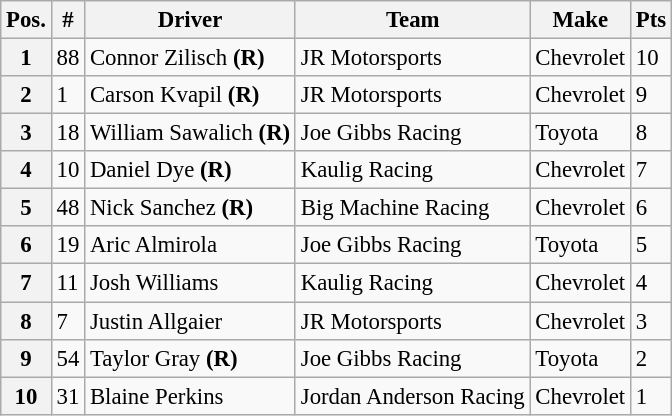<table class="wikitable" style="font-size:95%">
<tr>
<th>Pos.</th>
<th>#</th>
<th>Driver</th>
<th>Team</th>
<th>Make</th>
<th>Pts</th>
</tr>
<tr>
<th>1</th>
<td>88</td>
<td>Connor Zilisch <strong>(R)</strong></td>
<td>JR Motorsports</td>
<td>Chevrolet</td>
<td>10</td>
</tr>
<tr>
<th>2</th>
<td>1</td>
<td>Carson Kvapil <strong>(R)</strong></td>
<td>JR Motorsports</td>
<td>Chevrolet</td>
<td>9</td>
</tr>
<tr>
<th>3</th>
<td>18</td>
<td>William Sawalich <strong>(R)</strong></td>
<td>Joe Gibbs Racing</td>
<td>Toyota</td>
<td>8</td>
</tr>
<tr>
<th>4</th>
<td>10</td>
<td>Daniel Dye <strong>(R)</strong></td>
<td>Kaulig Racing</td>
<td>Chevrolet</td>
<td>7</td>
</tr>
<tr>
<th>5</th>
<td>48</td>
<td>Nick Sanchez <strong>(R)</strong></td>
<td>Big Machine Racing</td>
<td>Chevrolet</td>
<td>6</td>
</tr>
<tr>
<th>6</th>
<td>19</td>
<td>Aric Almirola</td>
<td>Joe Gibbs Racing</td>
<td>Toyota</td>
<td>5</td>
</tr>
<tr>
<th>7</th>
<td>11</td>
<td>Josh Williams</td>
<td>Kaulig Racing</td>
<td>Chevrolet</td>
<td>4</td>
</tr>
<tr>
<th>8</th>
<td>7</td>
<td>Justin Allgaier</td>
<td>JR Motorsports</td>
<td>Chevrolet</td>
<td>3</td>
</tr>
<tr>
<th>9</th>
<td>54</td>
<td>Taylor Gray <strong>(R)</strong></td>
<td>Joe Gibbs Racing</td>
<td>Toyota</td>
<td>2</td>
</tr>
<tr>
<th>10</th>
<td>31</td>
<td>Blaine Perkins</td>
<td>Jordan Anderson Racing</td>
<td>Chevrolet</td>
<td>1</td>
</tr>
</table>
